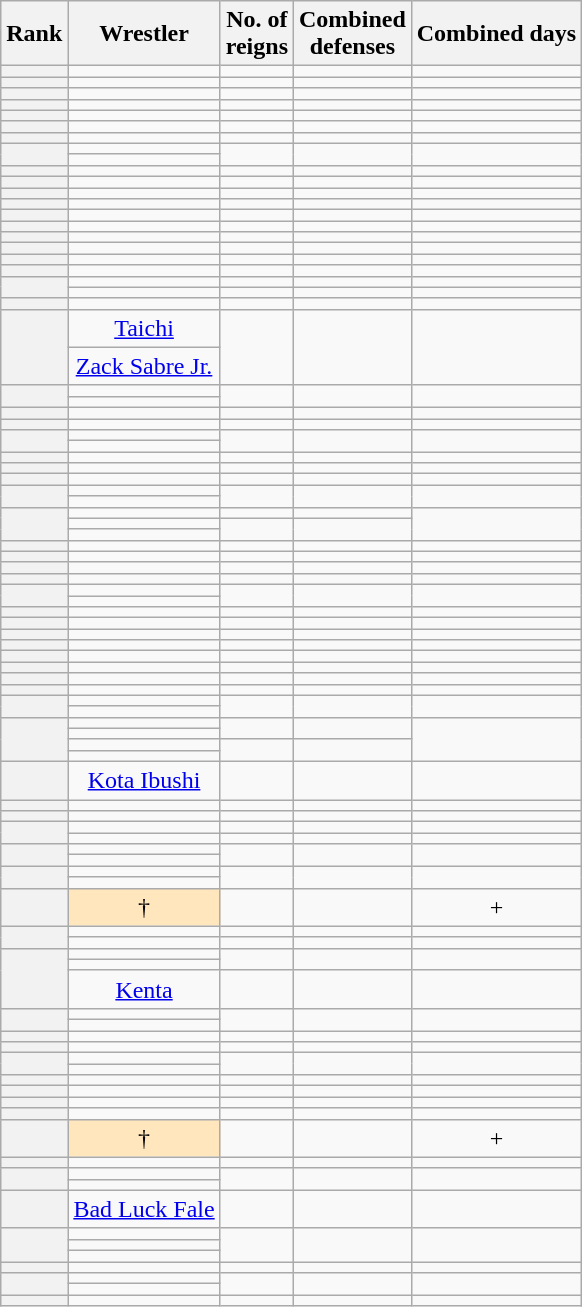<table class="wikitable sortable" style="text-align:center;">
<tr>
<th>Rank</th>
<th>Wrestler</th>
<th>No. of<br>reigns</th>
<th>Combined<br>defenses</th>
<th>Combined days</th>
</tr>
<tr>
<th></th>
<td></td>
<td></td>
<td></td>
<td></td>
</tr>
<tr>
<th></th>
<td></td>
<td></td>
<td></td>
<td></td>
</tr>
<tr>
<th></th>
<td></td>
<td></td>
<td></td>
<td></td>
</tr>
<tr>
<th></th>
<td></td>
<td></td>
<td></td>
<td></td>
</tr>
<tr>
<th></th>
<td></td>
<td></td>
<td></td>
<td></td>
</tr>
<tr>
<th></th>
<td></td>
<td></td>
<td></td>
<td></td>
</tr>
<tr>
<th></th>
<td></td>
<td></td>
<td></td>
<td></td>
</tr>
<tr>
<th rowspan=2></th>
<td></td>
<td rowspan=2></td>
<td rowspan=2></td>
<td rowspan=2></td>
</tr>
<tr>
<td></td>
</tr>
<tr>
<th></th>
<td></td>
<td></td>
<td></td>
<td></td>
</tr>
<tr>
<th></th>
<td></td>
<td></td>
<td></td>
<td></td>
</tr>
<tr>
<th></th>
<td></td>
<td></td>
<td></td>
<td></td>
</tr>
<tr>
<th></th>
<td></td>
<td></td>
<td></td>
<td></td>
</tr>
<tr>
<th></th>
<td></td>
<td></td>
<td></td>
<td></td>
</tr>
<tr>
<th></th>
<td></td>
<td></td>
<td></td>
<td></td>
</tr>
<tr>
<th></th>
<td></td>
<td></td>
<td></td>
<td></td>
</tr>
<tr>
<th></th>
<td></td>
<td></td>
<td></td>
<td></td>
</tr>
<tr>
<th></th>
<td></td>
<td></td>
<td></td>
<td></td>
</tr>
<tr>
<th></th>
<td></td>
<td></td>
<td></td>
<td></td>
</tr>
<tr>
<th rowspan=2></th>
<td></td>
<td></td>
<td></td>
<td></td>
</tr>
<tr>
<td></td>
<td></td>
<td></td>
<td></td>
</tr>
<tr>
<th></th>
<td></td>
<td></td>
<td></td>
<td></td>
</tr>
<tr>
<th rowspan=2></th>
<td><a href='#'>Taichi</a></td>
<td rowspan=2></td>
<td rowspan=2></td>
<td rowspan=2></td>
</tr>
<tr>
<td><a href='#'>Zack Sabre Jr.</a></td>
</tr>
<tr>
<th rowspan=2></th>
<td></td>
<td rowspan=2></td>
<td rowspan=2></td>
<td rowspan=2></td>
</tr>
<tr>
<td></td>
</tr>
<tr>
<th></th>
<td></td>
<td></td>
<td></td>
<td></td>
</tr>
<tr>
<th></th>
<td></td>
<td></td>
<td></td>
<td></td>
</tr>
<tr>
<th rowspan=2></th>
<td></td>
<td rowspan=2></td>
<td rowspan=2></td>
<td rowspan=2></td>
</tr>
<tr>
<td></td>
</tr>
<tr>
<th></th>
<td></td>
<td></td>
<td></td>
<td></td>
</tr>
<tr>
<th></th>
<td></td>
<td></td>
<td></td>
<td></td>
</tr>
<tr>
<th></th>
<td></td>
<td></td>
<td></td>
<td></td>
</tr>
<tr>
<th rowspan=2></th>
<td></td>
<td rowspan=2></td>
<td rowspan=2></td>
<td rowspan=2></td>
</tr>
<tr>
<td></td>
</tr>
<tr>
<th rowspan=3></th>
<td></td>
<td></td>
<td></td>
<td rowspan=3></td>
</tr>
<tr>
<td></td>
<td rowspan=2></td>
<td rowspan=2></td>
</tr>
<tr>
<td></td>
</tr>
<tr>
<th></th>
<td></td>
<td></td>
<td></td>
<td></td>
</tr>
<tr>
<th></th>
<td></td>
<td></td>
<td></td>
<td></td>
</tr>
<tr>
<th></th>
<td></td>
<td></td>
<td></td>
<td></td>
</tr>
<tr>
<th></th>
<td></td>
<td></td>
<td></td>
<td></td>
</tr>
<tr>
<th rowspan=2></th>
<td></td>
<td rowspan=2></td>
<td rowspan=2></td>
<td rowspan=2></td>
</tr>
<tr>
<td></td>
</tr>
<tr>
<th></th>
<td></td>
<td></td>
<td></td>
<td></td>
</tr>
<tr>
<th></th>
<td></td>
<td></td>
<td></td>
<td></td>
</tr>
<tr>
<th></th>
<td></td>
<td></td>
<td></td>
<td></td>
</tr>
<tr>
<th></th>
<td></td>
<td></td>
<td></td>
<td></td>
</tr>
<tr>
<th></th>
<td></td>
<td></td>
<td></td>
<td></td>
</tr>
<tr>
<th></th>
<td></td>
<td></td>
<td></td>
<td></td>
</tr>
<tr>
<th></th>
<td></td>
<td></td>
<td></td>
<td></td>
</tr>
<tr>
<th></th>
<td></td>
<td></td>
<td></td>
<td></td>
</tr>
<tr>
<th rowspan=2></th>
<td></td>
<td rowspan=2></td>
<td rowspan=2></td>
<td rowspan=2></td>
</tr>
<tr>
<td></td>
</tr>
<tr>
<th rowspan=4></th>
<td></td>
<td rowspan=2></td>
<td rowspan=2></td>
<td rowspan=4></td>
</tr>
<tr>
<td></td>
</tr>
<tr>
<td></td>
<td rowspan=2></td>
<td rowspan=2></td>
</tr>
<tr>
<td></td>
</tr>
<tr>
<th></th>
<td><a href='#'>Kota Ibushi</a></td>
<td></td>
<td></td>
<td></td>
</tr>
<tr>
<th></th>
<td></td>
<td></td>
<td></td>
<td></td>
</tr>
<tr>
<th></th>
<td></td>
<td></td>
<td></td>
<td></td>
</tr>
<tr>
<th rowspan=2></th>
<td></td>
<td></td>
<td></td>
<td></td>
</tr>
<tr>
<td></td>
<td></td>
<td></td>
<td></td>
</tr>
<tr>
<th rowspan=2></th>
<td></td>
<td rowspan=2></td>
<td rowspan=2></td>
<td rowspan=2></td>
</tr>
<tr>
<td></td>
</tr>
<tr>
<th rowspan=2></th>
<td></td>
<td rowspan=2></td>
<td rowspan=2></td>
<td rowspan=2></td>
</tr>
<tr>
<td></td>
</tr>
<tr>
<th></th>
<td style="background:#ffe6bd;"> †</td>
<td></td>
<td></td>
<td>+</td>
</tr>
<tr>
<th rowspan=2></th>
<td></td>
<td></td>
<td></td>
<td></td>
</tr>
<tr>
<td></td>
<td></td>
<td></td>
<td></td>
</tr>
<tr>
<th rowspan=3></th>
<td></td>
<td rowspan=2></td>
<td rowspan=2></td>
<td rowspan=2></td>
</tr>
<tr>
<td></td>
</tr>
<tr>
<td><a href='#'>Kenta</a></td>
<td></td>
<td></td>
<td></td>
</tr>
<tr>
<th rowspan=2></th>
<td></td>
<td rowspan=2></td>
<td rowspan=2></td>
<td rowspan=2></td>
</tr>
<tr>
<td></td>
</tr>
<tr>
<th></th>
<td></td>
<td></td>
<td></td>
<td></td>
</tr>
<tr>
<th></th>
<td></td>
<td></td>
<td></td>
<td></td>
</tr>
<tr>
<th rowspan=2></th>
<td></td>
<td rowspan=2></td>
<td rowspan=2></td>
<td rowspan=2></td>
</tr>
<tr>
<td></td>
</tr>
<tr>
<th></th>
<td></td>
<td></td>
<td></td>
<td></td>
</tr>
<tr>
<th></th>
<td></td>
<td></td>
<td></td>
<td></td>
</tr>
<tr>
<th></th>
<td></td>
<td></td>
<td></td>
<td></td>
</tr>
<tr>
<th></th>
<td></td>
<td></td>
<td></td>
<td></td>
</tr>
<tr>
<th></th>
<td style="background:#ffe6bd;"> †</td>
<td></td>
<td></td>
<td>+</td>
</tr>
<tr>
<th></th>
<td></td>
<td></td>
<td></td>
<td></td>
</tr>
<tr>
<th rowspan=2></th>
<td></td>
<td rowspan=2></td>
<td rowspan=2></td>
<td rowspan=2></td>
</tr>
<tr>
<td></td>
</tr>
<tr>
<th></th>
<td><a href='#'>Bad Luck Fale</a></td>
<td></td>
<td></td>
<td></td>
</tr>
<tr>
<th rowspan=3></th>
<td></td>
<td rowspan=3></td>
<td rowspan=3></td>
<td rowspan=3></td>
</tr>
<tr>
<td></td>
</tr>
<tr>
<td></td>
</tr>
<tr>
<th></th>
<td></td>
<td></td>
<td></td>
<td></td>
</tr>
<tr>
<th rowspan=2></th>
<td></td>
<td rowspan=2></td>
<td rowspan=2></td>
<td rowspan=2></td>
</tr>
<tr>
<td></td>
</tr>
<tr>
<th></th>
<td></td>
<td></td>
<td></td>
<td></td>
</tr>
</table>
